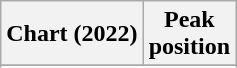<table class="wikitable sortable plainrowheaders" style="text-align:center">
<tr>
<th scope="col">Chart (2022)</th>
<th scope="col">Peak<br>position</th>
</tr>
<tr>
</tr>
<tr>
</tr>
<tr>
</tr>
<tr>
</tr>
</table>
